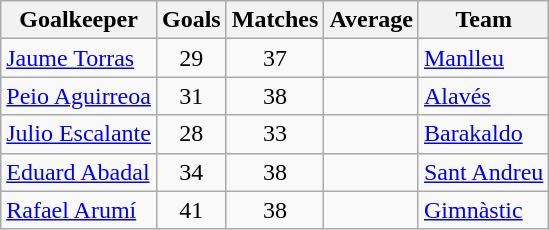<table class="wikitable sortable">
<tr>
<th>Goalkeeper</th>
<th>Goals</th>
<th>Matches</th>
<th>Average</th>
<th>Team</th>
</tr>
<tr>
<td> <a href='#'>Jaume Torras</a></td>
<td style="text-align:center;">29</td>
<td style="text-align:center;">37</td>
<td style="text-align:center;"></td>
<td><a href='#'>Manlleu</a></td>
</tr>
<tr>
<td> <a href='#'>Peio Aguirreoa</a></td>
<td style="text-align:center;">31</td>
<td style="text-align:center;">38</td>
<td style="text-align:center;"></td>
<td><a href='#'>Alavés</a></td>
</tr>
<tr>
<td> <a href='#'>Julio Escalante</a></td>
<td style="text-align:center;">28</td>
<td style="text-align:center;">33</td>
<td style="text-align:center;"></td>
<td><a href='#'>Barakaldo</a></td>
</tr>
<tr>
<td> <a href='#'>Eduard Abadal</a></td>
<td style="text-align:center;">34</td>
<td style="text-align:center;">38</td>
<td style="text-align:center;"></td>
<td><a href='#'>Sant Andreu</a></td>
</tr>
<tr>
<td> <a href='#'>Rafael Arumí</a></td>
<td style="text-align:center;">41</td>
<td style="text-align:center;">38</td>
<td style="text-align:center;"></td>
<td><a href='#'>Gimnàstic</a></td>
</tr>
</table>
